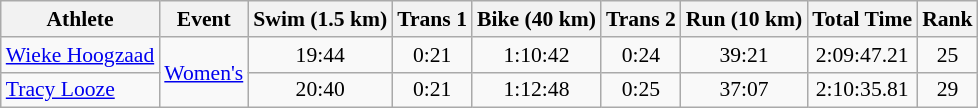<table class="wikitable" style="font-size:90%">
<tr>
<th>Athlete</th>
<th>Event</th>
<th>Swim (1.5 km)</th>
<th>Trans 1</th>
<th>Bike (40 km)</th>
<th>Trans 2</th>
<th>Run (10 km)</th>
<th>Total Time</th>
<th>Rank</th>
</tr>
<tr align=center>
<td align=left><a href='#'>Wieke Hoogzaad</a></td>
<td align=left rowspan=2><a href='#'>Women's</a></td>
<td>19:44</td>
<td>0:21</td>
<td>1:10:42</td>
<td>0:24</td>
<td>39:21</td>
<td>2:09:47.21</td>
<td>25</td>
</tr>
<tr align=center>
<td align=left><a href='#'>Tracy Looze</a></td>
<td>20:40</td>
<td>0:21</td>
<td>1:12:48</td>
<td>0:25</td>
<td>37:07</td>
<td>2:10:35.81</td>
<td>29</td>
</tr>
</table>
